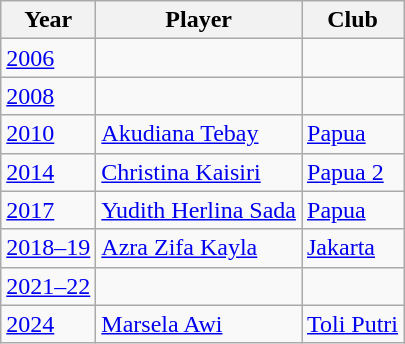<table class="wikitable">
<tr>
<th>Year</th>
<th>Player</th>
<th>Club</th>
</tr>
<tr>
<td><a href='#'>2006</a></td>
<td></td>
<td></td>
</tr>
<tr>
<td><a href='#'>2008</a></td>
<td></td>
<td></td>
</tr>
<tr>
<td><a href='#'>2010</a></td>
<td> <a href='#'>Akudiana Tebay</a></td>
<td><a href='#'>Papua</a></td>
</tr>
<tr>
<td><a href='#'>2014</a></td>
<td> <a href='#'>Christina Kaisiri</a></td>
<td><a href='#'>Papua 2</a></td>
</tr>
<tr>
<td><a href='#'>2017</a></td>
<td> <a href='#'>Yudith Herlina Sada</a></td>
<td><a href='#'>Papua</a></td>
</tr>
<tr>
<td><a href='#'>2018–19</a></td>
<td> <a href='#'>Azra Zifa Kayla</a></td>
<td><a href='#'>Jakarta</a></td>
</tr>
<tr>
<td><a href='#'>2021–22</a></td>
<td></td>
<td></td>
</tr>
<tr>
<td><a href='#'>2024</a></td>
<td> <a href='#'>Marsela Awi</a></td>
<td><a href='#'>Toli Putri</a></td>
</tr>
</table>
